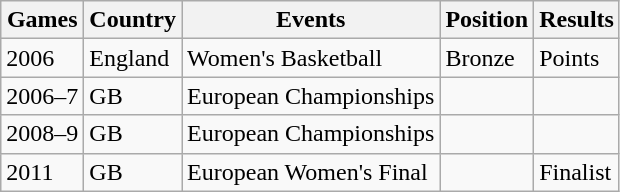<table class="wikitable">
<tr>
<th>Games</th>
<th>Country</th>
<th>Events</th>
<th>Position</th>
<th>Results</th>
</tr>
<tr>
<td>2006</td>
<td>England</td>
<td>Women's Basketball</td>
<td>Bronze</td>
<td>Points</td>
</tr>
<tr>
<td>2006–7</td>
<td>GB</td>
<td>European Championships</td>
<td></td>
<td></td>
</tr>
<tr>
<td>2008–9</td>
<td>GB</td>
<td>European Championships</td>
<td></td>
<td></td>
</tr>
<tr>
<td>2011</td>
<td>GB</td>
<td>European Women's Final</td>
<td></td>
<td>Finalist</td>
</tr>
</table>
